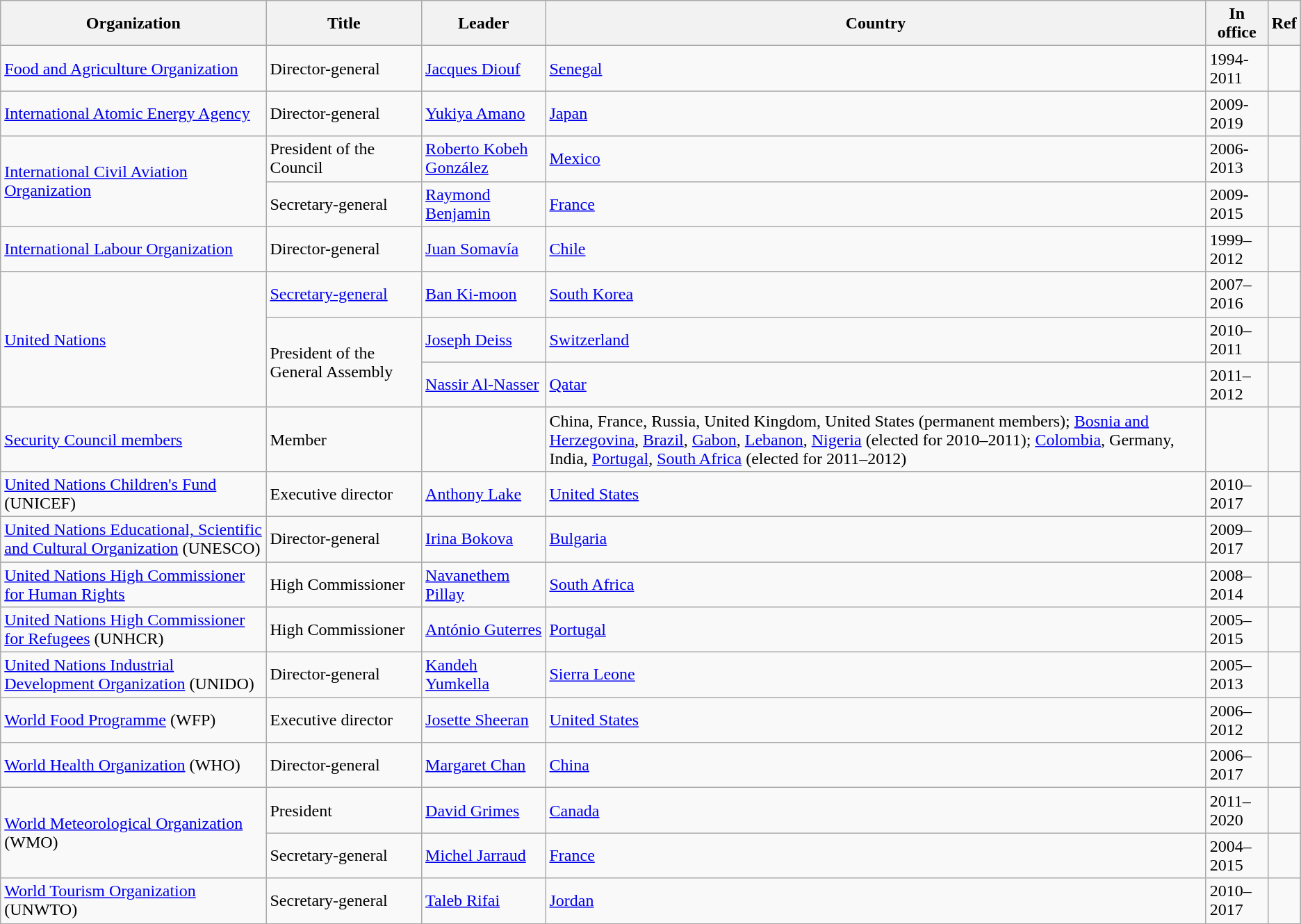<table class="wikitable unsortable">
<tr>
<th>Organization</th>
<th>Title</th>
<th>Leader</th>
<th>Country</th>
<th>In office</th>
<th>Ref</th>
</tr>
<tr>
<td><a href='#'>Food and Agriculture Organization</a></td>
<td>Director-general</td>
<td><a href='#'>Jacques Diouf</a></td>
<td><a href='#'>Senegal</a></td>
<td>1994-2011</td>
<td></td>
</tr>
<tr>
<td><a href='#'>International Atomic Energy Agency</a></td>
<td>Director-general</td>
<td><a href='#'>Yukiya Amano</a></td>
<td><a href='#'>Japan</a></td>
<td>2009-2019</td>
<td></td>
</tr>
<tr>
<td rowspan="2"><a href='#'>International Civil Aviation Organization</a></td>
<td>President of the Council</td>
<td><a href='#'>Roberto Kobeh González</a></td>
<td><a href='#'>Mexico</a></td>
<td>2006-2013</td>
<td></td>
</tr>
<tr>
<td>Secretary-general</td>
<td><a href='#'>Raymond Benjamin</a></td>
<td><a href='#'>France</a></td>
<td>2009-2015</td>
<td></td>
</tr>
<tr>
<td><a href='#'>International Labour Organization</a></td>
<td>Director-general</td>
<td><a href='#'>Juan Somavía</a></td>
<td><a href='#'>Chile</a></td>
<td>1999–2012</td>
<td></td>
</tr>
<tr>
<td rowspan="3"><a href='#'>United Nations</a></td>
<td><a href='#'>Secretary-general</a></td>
<td><a href='#'>Ban Ki-moon</a></td>
<td><a href='#'>South Korea</a></td>
<td>2007–2016</td>
<td></td>
</tr>
<tr>
<td rowspan="2">President of the General Assembly</td>
<td><a href='#'>Joseph Deiss</a></td>
<td><a href='#'>Switzerland</a></td>
<td>2010–2011</td>
<td></td>
</tr>
<tr>
<td><a href='#'>Nassir Al-Nasser</a></td>
<td><a href='#'>Qatar</a></td>
<td>2011–2012</td>
<td></td>
</tr>
<tr>
<td><a href='#'>Security Council members</a></td>
<td>Member</td>
<td></td>
<td>China, France, Russia, United Kingdom, United States (permanent members); <a href='#'>Bosnia and Herzegovina</a>, <a href='#'>Brazil</a>, <a href='#'>Gabon</a>, <a href='#'>Lebanon</a>, <a href='#'>Nigeria</a> (elected for 2010–2011); <a href='#'>Colombia</a>, Germany, India, <a href='#'>Portugal</a>, <a href='#'>South Africa</a> (elected for 2011–2012)</td>
<td></td>
<td></td>
</tr>
<tr>
<td><a href='#'>United Nations Children's Fund</a> (UNICEF)</td>
<td>Executive director</td>
<td><a href='#'>Anthony Lake</a></td>
<td><a href='#'>United States</a></td>
<td>2010–2017</td>
<td></td>
</tr>
<tr>
<td><a href='#'>United Nations Educational, Scientific and Cultural Organization</a> (UNESCO)</td>
<td>Director-general</td>
<td><a href='#'>Irina Bokova</a></td>
<td><a href='#'>Bulgaria</a></td>
<td>2009–2017</td>
<td></td>
</tr>
<tr>
<td><a href='#'>United Nations High Commissioner for Human Rights</a></td>
<td>High Commissioner</td>
<td><a href='#'>Navanethem Pillay</a></td>
<td><a href='#'>South Africa</a></td>
<td>2008–2014</td>
<td></td>
</tr>
<tr>
<td><a href='#'>United Nations High Commissioner for Refugees</a> (UNHCR)</td>
<td>High Commissioner</td>
<td><a href='#'>António Guterres</a></td>
<td><a href='#'>Portugal</a></td>
<td>2005–2015</td>
<td></td>
</tr>
<tr>
<td><a href='#'>United Nations Industrial Development Organization</a> (UNIDO)</td>
<td>Director-general</td>
<td><a href='#'>Kandeh Yumkella</a></td>
<td><a href='#'>Sierra Leone</a></td>
<td>2005–2013</td>
<td></td>
</tr>
<tr>
<td><a href='#'>World Food Programme</a> (WFP)</td>
<td>Executive director</td>
<td><a href='#'>Josette Sheeran</a></td>
<td><a href='#'>United States</a></td>
<td>2006–2012</td>
<td></td>
</tr>
<tr>
<td><a href='#'>World Health Organization</a> (WHO)</td>
<td>Director-general</td>
<td><a href='#'>Margaret Chan</a></td>
<td><a href='#'>China</a></td>
<td>2006–2017</td>
<td></td>
</tr>
<tr>
<td rowspan="2"><a href='#'>World Meteorological Organization</a> (WMO)</td>
<td>President</td>
<td><a href='#'>David Grimes</a></td>
<td><a href='#'>Canada</a></td>
<td>2011–2020</td>
<td></td>
</tr>
<tr>
<td>Secretary-general</td>
<td><a href='#'>Michel Jarraud</a></td>
<td><a href='#'>France</a></td>
<td>2004–2015</td>
<td></td>
</tr>
<tr>
<td><a href='#'>World Tourism Organization</a> (UNWTO)</td>
<td>Secretary-general</td>
<td><a href='#'>Taleb Rifai</a></td>
<td><a href='#'>Jordan</a></td>
<td>2010–2017</td>
<td></td>
</tr>
</table>
